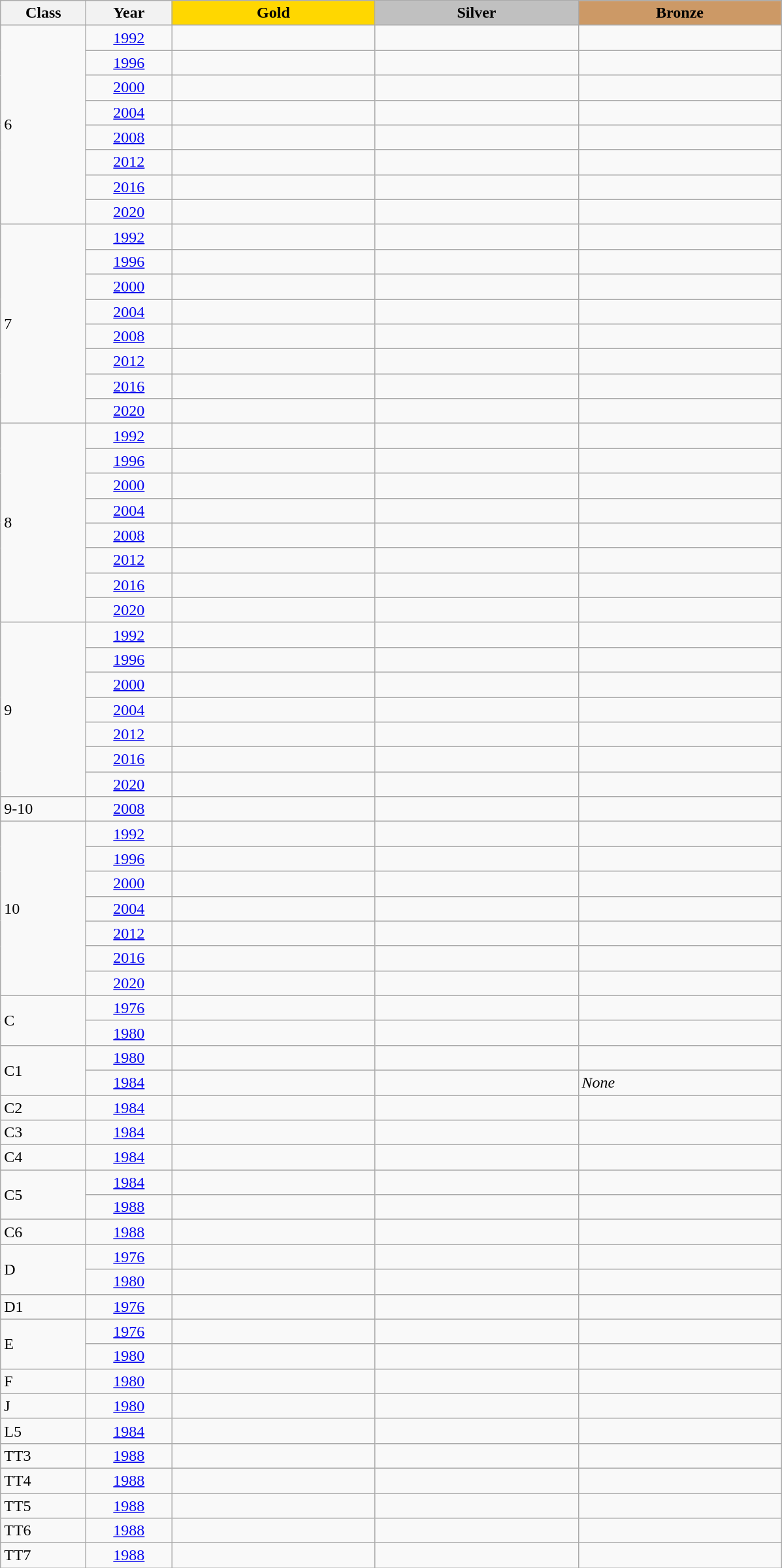<table class="wikitable">
<tr>
<th width=80>Class</th>
<th width=80>Year</th>
<td width=200 align=center bgcolor=gold><strong>Gold</strong></td>
<td width=200 align=center bgcolor=silver><strong>Silver</strong></td>
<td width=200 align=center bgcolor=cc9966><strong>Bronze</strong></td>
</tr>
<tr>
<td rowspan=8>6</td>
<td align=center><a href='#'>1992</a></td>
<td></td>
<td></td>
<td><br></td>
</tr>
<tr>
<td align=center><a href='#'>1996</a></td>
<td></td>
<td></td>
<td></td>
</tr>
<tr>
<td align=center><a href='#'>2000</a></td>
<td></td>
<td></td>
<td></td>
</tr>
<tr>
<td align=center><a href='#'>2004</a></td>
<td></td>
<td></td>
<td></td>
</tr>
<tr>
<td align=center><a href='#'>2008</a></td>
<td></td>
<td></td>
<td></td>
</tr>
<tr>
<td align=center><a href='#'>2012</a></td>
<td></td>
<td></td>
<td></td>
</tr>
<tr>
<td align=center><a href='#'>2016</a></td>
<td></td>
<td></td>
<td></td>
</tr>
<tr>
<td align=center><a href='#'>2020</a></td>
<td></td>
<td></td>
<td><br></td>
</tr>
<tr>
<td rowspan=8>7</td>
<td align=center><a href='#'>1992</a></td>
<td></td>
<td></td>
<td><br></td>
</tr>
<tr>
<td align=center><a href='#'>1996</a></td>
<td></td>
<td></td>
<td></td>
</tr>
<tr>
<td align=center><a href='#'>2000</a></td>
<td></td>
<td></td>
<td></td>
</tr>
<tr>
<td align=center><a href='#'>2004</a></td>
<td></td>
<td></td>
<td></td>
</tr>
<tr>
<td align=center><a href='#'>2008</a></td>
<td></td>
<td></td>
<td></td>
</tr>
<tr>
<td align=center><a href='#'>2012</a></td>
<td></td>
<td></td>
<td></td>
</tr>
<tr>
<td align=center><a href='#'>2016</a></td>
<td></td>
<td></td>
<td></td>
</tr>
<tr>
<td align=center><a href='#'>2020</a></td>
<td></td>
<td></td>
<td><br></td>
</tr>
<tr>
<td rowspan=8>8</td>
<td align=center><a href='#'>1992</a></td>
<td></td>
<td></td>
<td><br></td>
</tr>
<tr>
<td align=center><a href='#'>1996</a></td>
<td></td>
<td></td>
<td><br></td>
</tr>
<tr>
<td align=center><a href='#'>2000</a></td>
<td></td>
<td></td>
<td></td>
</tr>
<tr>
<td align=center><a href='#'>2004</a></td>
<td></td>
<td></td>
<td></td>
</tr>
<tr>
<td align=center><a href='#'>2008</a></td>
<td></td>
<td></td>
<td></td>
</tr>
<tr>
<td align=center><a href='#'>2012</a></td>
<td></td>
<td></td>
<td></td>
</tr>
<tr>
<td align=center><a href='#'>2016</a></td>
<td></td>
<td></td>
<td></td>
</tr>
<tr>
<td align=center><a href='#'>2020</a></td>
<td></td>
<td></td>
<td><br></td>
</tr>
<tr>
<td rowspan=7>9</td>
<td align=center><a href='#'>1992</a></td>
<td></td>
<td></td>
<td><br></td>
</tr>
<tr>
<td align=center><a href='#'>1996</a></td>
<td></td>
<td></td>
<td><br></td>
</tr>
<tr>
<td align=center><a href='#'>2000</a></td>
<td></td>
<td></td>
<td></td>
</tr>
<tr>
<td align=center><a href='#'>2004</a></td>
<td></td>
<td></td>
<td></td>
</tr>
<tr>
<td align=center><a href='#'>2012</a></td>
<td></td>
<td></td>
<td></td>
</tr>
<tr>
<td align=center><a href='#'>2016</a></td>
<td></td>
<td></td>
<td></td>
</tr>
<tr>
<td align=center><a href='#'>2020</a></td>
<td></td>
<td></td>
<td><br></td>
</tr>
<tr>
<td>9-10</td>
<td align=center><a href='#'>2008</a></td>
<td></td>
<td></td>
<td></td>
</tr>
<tr>
<td rowspan=7>10</td>
<td align=center><a href='#'>1992</a></td>
<td></td>
<td></td>
<td><br></td>
</tr>
<tr>
<td align=center><a href='#'>1996</a></td>
<td></td>
<td></td>
<td><br></td>
</tr>
<tr>
<td align=center><a href='#'>2000</a></td>
<td></td>
<td></td>
<td></td>
</tr>
<tr>
<td align=center><a href='#'>2004</a></td>
<td></td>
<td></td>
<td></td>
</tr>
<tr>
<td align=center><a href='#'>2012</a></td>
<td></td>
<td></td>
<td></td>
</tr>
<tr>
<td align=center><a href='#'>2016</a></td>
<td></td>
<td></td>
<td></td>
</tr>
<tr>
<td align=center><a href='#'>2020</a></td>
<td></td>
<td></td>
<td><br></td>
</tr>
<tr>
<td rowspan=2>C</td>
<td align=center><a href='#'>1976</a></td>
<td></td>
<td></td>
<td></td>
</tr>
<tr>
<td align=center><a href='#'>1980</a></td>
<td></td>
<td></td>
<td></td>
</tr>
<tr>
<td rowspan=2>C1</td>
<td align=center><a href='#'>1980</a></td>
<td></td>
<td></td>
<td></td>
</tr>
<tr>
<td align=center><a href='#'>1984</a></td>
<td></td>
<td></td>
<td><em>None</em></td>
</tr>
<tr>
<td>C2</td>
<td align=center><a href='#'>1984</a></td>
<td></td>
<td></td>
<td></td>
</tr>
<tr>
<td>C3</td>
<td align=center><a href='#'>1984</a></td>
<td></td>
<td></td>
<td></td>
</tr>
<tr>
<td>C4</td>
<td align=center><a href='#'>1984</a></td>
<td></td>
<td></td>
<td><br></td>
</tr>
<tr>
<td rowspan=2>C5</td>
<td align=center><a href='#'>1984</a></td>
<td></td>
<td></td>
<td><br></td>
</tr>
<tr>
<td align=center><a href='#'>1988</a></td>
<td></td>
<td></td>
<td></td>
</tr>
<tr>
<td>C6</td>
<td align=center><a href='#'>1988</a></td>
<td></td>
<td></td>
<td></td>
</tr>
<tr>
<td rowspan=2>D</td>
<td align=center><a href='#'>1976</a></td>
<td></td>
<td></td>
<td></td>
</tr>
<tr>
<td align=center><a href='#'>1980</a></td>
<td></td>
<td></td>
<td></td>
</tr>
<tr>
<td>D1</td>
<td align=center><a href='#'>1976</a></td>
<td></td>
<td></td>
<td></td>
</tr>
<tr>
<td rowspan=2>E</td>
<td align=center><a href='#'>1976</a></td>
<td></td>
<td></td>
<td></td>
</tr>
<tr>
<td align=center><a href='#'>1980</a></td>
<td></td>
<td></td>
<td></td>
</tr>
<tr>
<td>F</td>
<td align=center><a href='#'>1980</a></td>
<td></td>
<td></td>
<td></td>
</tr>
<tr>
<td>J</td>
<td align=center><a href='#'>1980</a></td>
<td></td>
<td></td>
<td></td>
</tr>
<tr>
<td>L5</td>
<td align=center><a href='#'>1984</a></td>
<td></td>
<td></td>
<td><br></td>
</tr>
<tr>
<td>TT3</td>
<td align=center><a href='#'>1988</a></td>
<td></td>
<td></td>
<td></td>
</tr>
<tr>
<td>TT4</td>
<td align=center><a href='#'>1988</a></td>
<td></td>
<td></td>
<td></td>
</tr>
<tr>
<td>TT5</td>
<td align=center><a href='#'>1988</a></td>
<td></td>
<td></td>
<td></td>
</tr>
<tr>
<td>TT6</td>
<td align=center><a href='#'>1988</a></td>
<td></td>
<td></td>
<td></td>
</tr>
<tr>
<td>TT7</td>
<td align=center><a href='#'>1988</a></td>
<td></td>
<td></td>
<td></td>
</tr>
</table>
